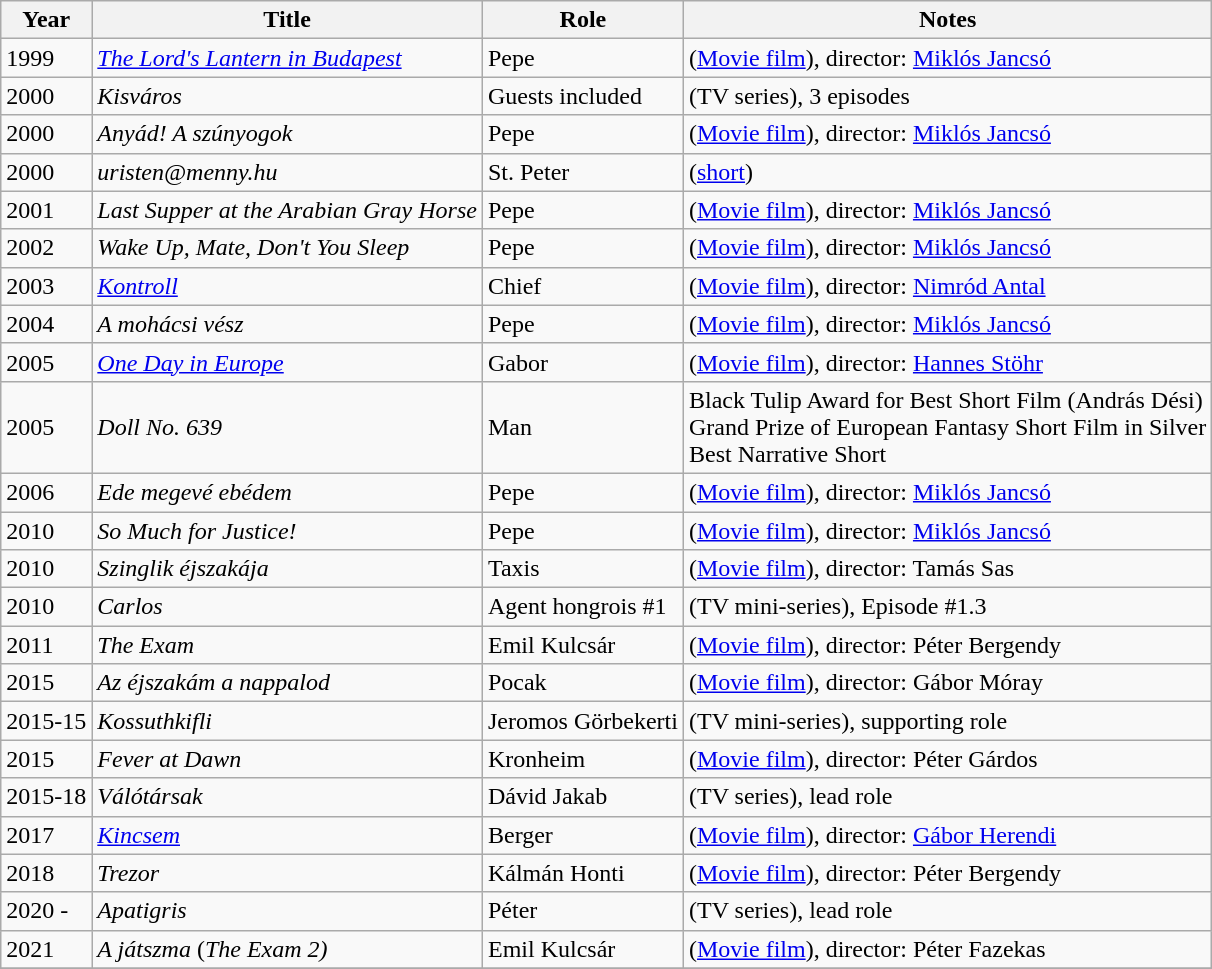<table class="wikitable sortable">
<tr>
<th>Year</th>
<th>Title</th>
<th>Role</th>
<th class="unsortable">Notes</th>
</tr>
<tr>
<td>1999</td>
<td><em><a href='#'>The Lord's Lantern in Budapest</a></em></td>
<td>Pepe</td>
<td>(<a href='#'>Movie film</a>), director: <a href='#'>Miklós Jancsó</a></td>
</tr>
<tr>
<td>2000</td>
<td><em>Kisváros</em></td>
<td>Guests included</td>
<td>(TV series), 3 episodes</td>
</tr>
<tr>
<td>2000</td>
<td><em>Anyád! A szúnyogok</em></td>
<td>Pepe</td>
<td>(<a href='#'>Movie film</a>), director: <a href='#'>Miklós Jancsó</a></td>
</tr>
<tr>
<td>2000</td>
<td><em>uristen@menny.hu</em></td>
<td>St. Peter</td>
<td>(<a href='#'>short</a>)</td>
</tr>
<tr>
<td>2001</td>
<td><em>Last Supper at the Arabian Gray Horse</em></td>
<td>Pepe</td>
<td>(<a href='#'>Movie film</a>), director: <a href='#'>Miklós Jancsó</a></td>
</tr>
<tr>
<td>2002</td>
<td><em>Wake Up, Mate, Don't You Sleep</em></td>
<td>Pepe</td>
<td>(<a href='#'>Movie film</a>), director: <a href='#'>Miklós Jancsó</a></td>
</tr>
<tr>
<td>2003</td>
<td><em><a href='#'>Kontroll</a></em></td>
<td>Chief</td>
<td>(<a href='#'>Movie film</a>), director: <a href='#'>Nimród Antal</a></td>
</tr>
<tr>
<td>2004</td>
<td><em>A mohácsi vész</em></td>
<td>Pepe</td>
<td>(<a href='#'>Movie film</a>), director: <a href='#'>Miklós Jancsó</a></td>
</tr>
<tr>
<td>2005</td>
<td><em><a href='#'>One Day in Europe</a></em></td>
<td>Gabor</td>
<td>(<a href='#'>Movie film</a>), director: <a href='#'>Hannes Stöhr</a></td>
</tr>
<tr>
<td>2005</td>
<td><em>Doll No. 639</em></td>
<td>Man</td>
<td>Black Tulip Award for Best Short Film (András Dési)<br>Grand Prize of European Fantasy Short Film in Silver <br>Best Narrative Short</td>
</tr>
<tr>
<td>2006</td>
<td><em>Ede megevé ebédem</em></td>
<td>Pepe</td>
<td>(<a href='#'>Movie film</a>), director: <a href='#'>Miklós Jancsó</a></td>
</tr>
<tr>
<td>2010</td>
<td><em>So Much for Justice!</em></td>
<td>Pepe</td>
<td>(<a href='#'>Movie film</a>), director: <a href='#'>Miklós Jancsó</a></td>
</tr>
<tr>
<td>2010</td>
<td><em>Szinglik éjszakája</em></td>
<td>Taxis</td>
<td>(<a href='#'>Movie film</a>), director: Tamás Sas</td>
</tr>
<tr>
<td>2010</td>
<td><em>Carlos</em></td>
<td>Agent hongrois #1</td>
<td>(TV mini-series), Episode #1.3</td>
</tr>
<tr>
<td>2011</td>
<td><em>The Exam</em></td>
<td>Emil Kulcsár</td>
<td>(<a href='#'>Movie film</a>), director: Péter Bergendy</td>
</tr>
<tr>
<td>2015</td>
<td><em>Az éjszakám a nappalod</em></td>
<td>Pocak</td>
<td>(<a href='#'>Movie film</a>), director: Gábor Móray</td>
</tr>
<tr>
<td>2015-15</td>
<td><em>Kossuthkifli</em></td>
<td>Jeromos Görbekerti</td>
<td>(TV mini-series), supporting role</td>
</tr>
<tr>
<td>2015</td>
<td><em>Fever at Dawn</em></td>
<td>Kronheim</td>
<td>(<a href='#'>Movie film</a>), director: Péter Gárdos</td>
</tr>
<tr>
<td>2015-18</td>
<td><em>Válótársak</em></td>
<td>Dávid Jakab</td>
<td>(TV series), lead role</td>
</tr>
<tr>
<td>2017</td>
<td><em><a href='#'>Kincsem</a></em></td>
<td>Berger</td>
<td>(<a href='#'>Movie film</a>), director: <a href='#'>Gábor Herendi</a></td>
</tr>
<tr>
<td>2018</td>
<td><em>Trezor</em></td>
<td>Kálmán Honti</td>
<td>(<a href='#'>Movie film</a>), director: Péter Bergendy</td>
</tr>
<tr>
<td>2020 -</td>
<td><em>Apatigris</em></td>
<td>Péter</td>
<td>(TV series), lead role</td>
</tr>
<tr>
<td>2021</td>
<td><em>A játszma</em> (<em>The Exam 2)</em></td>
<td>Emil Kulcsár</td>
<td>(<a href='#'>Movie film</a>), director: Péter Fazekas</td>
</tr>
<tr>
</tr>
</table>
